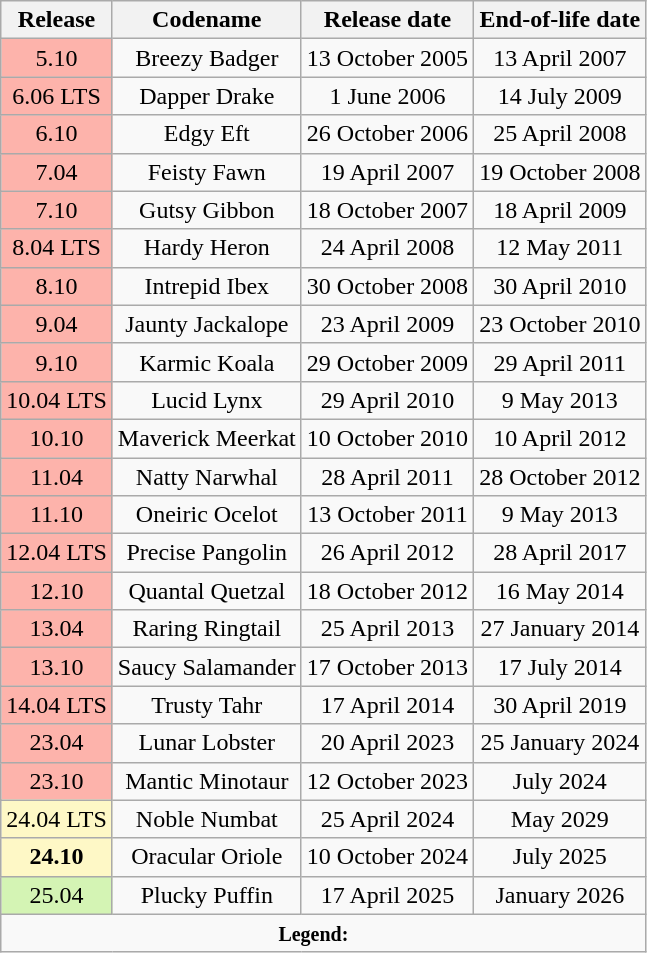<table class="wikitable" style="text-align:center">
<tr>
<th>Release</th>
<th>Codename</th>
<th>Release date</th>
<th>End-of-life date</th>
</tr>
<tr>
<td style="background:#fdb3ab">5.10</td>
<td>Breezy Badger</td>
<td>13 October 2005</td>
<td>13 April 2007</td>
</tr>
<tr>
<td style="background:#fdb3ab">6.06 LTS</td>
<td>Dapper Drake</td>
<td>1 June 2006</td>
<td>14 July 2009</td>
</tr>
<tr>
<td style="background:#fdb3ab">6.10</td>
<td>Edgy Eft</td>
<td>26 October 2006</td>
<td>25 April 2008</td>
</tr>
<tr>
<td style="background:#fdb3ab">7.04</td>
<td>Feisty Fawn</td>
<td>19 April 2007</td>
<td>19 October 2008</td>
</tr>
<tr>
<td style="background:#fdb3ab">7.10</td>
<td>Gutsy Gibbon</td>
<td>18 October 2007</td>
<td>18 April 2009</td>
</tr>
<tr>
<td style="background:#fdb3ab">8.04 LTS</td>
<td>Hardy Heron</td>
<td>24 April 2008</td>
<td>12 May 2011</td>
</tr>
<tr>
<td style="background:#fdb3ab">8.10</td>
<td>Intrepid Ibex</td>
<td>30 October 2008</td>
<td>30 April 2010</td>
</tr>
<tr>
<td style="background:#fdb3ab">9.04</td>
<td>Jaunty Jackalope</td>
<td>23 April 2009</td>
<td>23 October 2010</td>
</tr>
<tr>
<td style="background:#fdb3ab">9.10</td>
<td>Karmic Koala</td>
<td>29 October 2009</td>
<td>29 April 2011</td>
</tr>
<tr>
<td style="background:#fdb3ab">10.04 LTS</td>
<td>Lucid Lynx</td>
<td>29 April 2010</td>
<td>9 May 2013</td>
</tr>
<tr>
<td style="background:#fdb3ab">10.10</td>
<td>Maverick Meerkat</td>
<td>10 October 2010</td>
<td>10 April 2012</td>
</tr>
<tr>
<td style="background:#fdb3ab">11.04</td>
<td>Natty Narwhal</td>
<td>28 April 2011</td>
<td>28 October 2012</td>
</tr>
<tr>
<td style="background:#fdb3ab">11.10</td>
<td>Oneiric Ocelot</td>
<td>13 October 2011</td>
<td>9 May 2013</td>
</tr>
<tr>
<td style="background:#fdb3ab">12.04 LTS</td>
<td>Precise Pangolin</td>
<td>26 April 2012</td>
<td>28 April 2017</td>
</tr>
<tr>
<td style="background:#fdb3ab">12.10</td>
<td>Quantal Quetzal</td>
<td>18 October 2012</td>
<td>16 May 2014</td>
</tr>
<tr>
<td style="background:#fdb3ab">13.04</td>
<td>Raring Ringtail</td>
<td>25 April 2013</td>
<td>27 January 2014</td>
</tr>
<tr>
<td style="background:#fdb3ab">13.10</td>
<td>Saucy Salamander</td>
<td>17 October 2013</td>
<td>17 July 2014</td>
</tr>
<tr>
<td style="background:#fdb3ab">14.04 LTS</td>
<td>Trusty Tahr</td>
<td>17 April 2014</td>
<td>30 April 2019</td>
</tr>
<tr>
<td style="background:#fdb3ab">23.04</td>
<td>Lunar Lobster</td>
<td>20 April 2023</td>
<td>25 January 2024</td>
</tr>
<tr>
<td style="background:#fdb3ab">23.10</td>
<td>Mantic Minotaur</td>
<td>12 October 2023</td>
<td>July 2024</td>
</tr>
<tr>
<td style="background:#fef8c6">24.04 LTS</td>
<td>Noble Numbat</td>
<td>25 April 2024</td>
<td>May 2029</td>
</tr>
<tr>
<th style="background:#fef8c6">24.10</th>
<td>Oracular Oriole</td>
<td>10 October 2024</td>
<td>July 2025</td>
</tr>
<tr>
<td style="background:#d4f4b4">25.04</td>
<td>Plucky Puffin</td>
<td>17 April 2025</td>
<td>January 2026</td>
</tr>
<tr>
<td colspan="4"><small><strong>Legend:</strong>    </small></td>
</tr>
</table>
